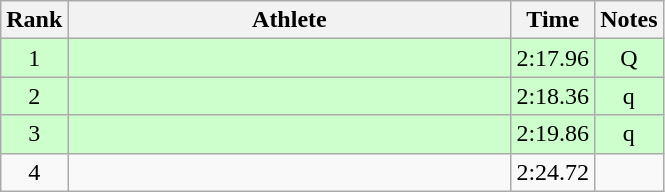<table class="wikitable" style="text-align:center">
<tr>
<th>Rank</th>
<th Style="width:18em">Athlete</th>
<th>Time</th>
<th>Notes</th>
</tr>
<tr style="background:#cfc">
<td>1</td>
<td style="text-align:left"></td>
<td>2:17.96</td>
<td>Q</td>
</tr>
<tr style="background:#cfc">
<td>2</td>
<td style="text-align:left"></td>
<td>2:18.36</td>
<td>q</td>
</tr>
<tr style="background:#cfc">
<td>3</td>
<td style="text-align:left"></td>
<td>2:19.86</td>
<td>q</td>
</tr>
<tr>
<td>4</td>
<td style="text-align:left"></td>
<td>2:24.72</td>
<td></td>
</tr>
</table>
